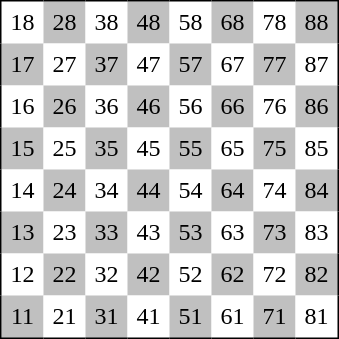<table style="float: right; margin-left: 1em; border: thin solid black; border-collapse: collapse; text-align: center;">
<tr>
<td style="background:white; height:26px; width:26px;">18</td>
<td style="background:silver; height:26px; width:26px;">28</td>
<td style="background:white; height:26px; width:26px;">38</td>
<td style="background:silver; height:26px; width:26px;">48</td>
<td style="background:white; height:26px; width:26px;">58</td>
<td style="background:silver; height:26px; width:26px;">68</td>
<td style="background:white; height:26px; width:26px;">78</td>
<td style="background:silver; height:26px; width:26px;">88</td>
</tr>
<tr>
<td style="background:silver; height:26px; width:26px;">17</td>
<td style="background:white;">27</td>
<td style="background:silver;">37</td>
<td style="background:white;">47</td>
<td style="background:silver;">57</td>
<td style="background:white;">67</td>
<td style="background:silver;">77</td>
<td style="background:white;">87</td>
</tr>
<tr>
<td style="background:white; height:26px; width:26px;">16</td>
<td style="background:silver;">26</td>
<td style="background:white;">36</td>
<td style="background:silver;">46</td>
<td style="background:white;">56</td>
<td style="background:silver;">66</td>
<td style="background:white;">76</td>
<td style="background:silver;">86</td>
</tr>
<tr>
<td style="background:silver; height:26px; width:26px;">15</td>
<td style="background:white;">25</td>
<td style="background:silver;">35</td>
<td style="background:white;">45</td>
<td style="background:silver;">55</td>
<td style="background:white;">65</td>
<td style="background:silver;">75</td>
<td style="background:white;">85</td>
</tr>
<tr>
<td style="background:white; height:26px; width:26px;">14</td>
<td style="background:silver;">24</td>
<td style="background:white;">34</td>
<td style="background:silver;">44</td>
<td style="background:white;">54</td>
<td style="background:silver;">64</td>
<td style="background:white;">74</td>
<td style="background:silver;">84</td>
</tr>
<tr>
<td style="background:silver; height:26px; width:26px;">13</td>
<td style="background:white;">23</td>
<td style="background:silver;">33</td>
<td style="background:white;">43</td>
<td style="background:silver;">53</td>
<td style="background:white;">63</td>
<td style="background:silver;">73</td>
<td style="background:white;">83</td>
</tr>
<tr>
<td style="background:white; height:26px; width:26px;">12</td>
<td style="background:silver;">22</td>
<td style="background:white;">32</td>
<td style="background:silver;">42</td>
<td style="background:white;">52</td>
<td style="background:silver;">62</td>
<td style="background:white;">72</td>
<td style="background:silver;">82</td>
</tr>
<tr>
<td style="background:silver; height:26px; width:26px;">11</td>
<td style="background:white;">21</td>
<td style="background:silver;">31</td>
<td style="background:white;">41</td>
<td style="background:silver;">51</td>
<td style="background:white;">61</td>
<td style="background:silver;">71</td>
<td style="background:white;">81</td>
</tr>
</table>
